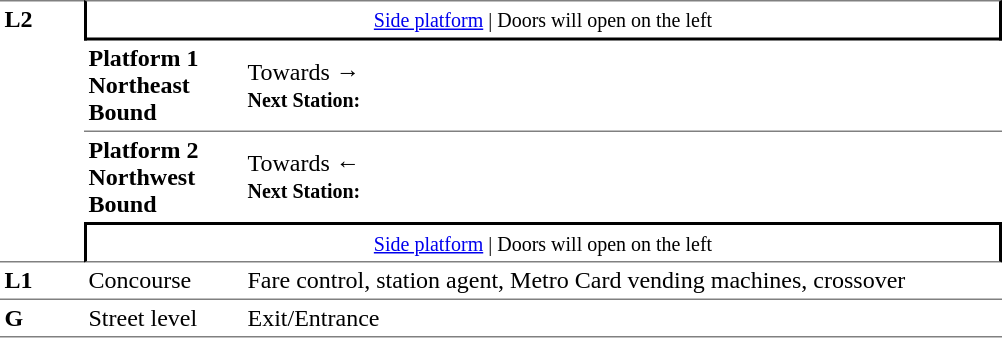<table table border=0 cellspacing=0 cellpadding=3>
<tr>
<td style="border-top:solid 1px grey;border-bottom:solid 1px grey;" width=50 rowspan=4 valign=top><strong>L2</strong></td>
<td style="border-top:solid 1px grey;border-right:solid 2px black;border-left:solid 2px black;border-bottom:solid 2px black;text-align:center;" colspan=2><small><a href='#'>Side platform</a> | Doors will open on the left </small></td>
</tr>
<tr>
<td style="border-bottom:solid 1px grey;" width=100><span><strong>Platform 1</strong><br><strong>Northeast Bound</strong></span></td>
<td style="border-bottom:solid 1px grey;" width=500>Towards → <br><small><strong>Next Station:</strong> </small></td>
</tr>
<tr>
<td><span><strong>Platform 2</strong><br><strong>Northwest Bound</strong></span></td>
<td><span></span>Towards ← <br><small><strong>Next Station:</strong>  </small></td>
</tr>
<tr>
<td style="border-top:solid 2px black;border-right:solid 2px black;border-left:solid 2px black;border-bottom:solid 1px grey;" colspan=2  align=center><small><a href='#'>Side platform</a> | Doors will open on the left </small></td>
</tr>
<tr>
<td valign=top><strong>L1</strong></td>
<td valign=top>Concourse</td>
<td valign=top>Fare control, station agent, Metro Card vending machines, crossover</td>
</tr>
<tr>
<td style="border-bottom:solid 1px grey;border-top:solid 1px grey;" width=50 valign=top><strong>G</strong></td>
<td style="border-top:solid 1px grey;border-bottom:solid 1px grey;" width=100 valign=top>Street level</td>
<td style="border-top:solid 1px grey;border-bottom:solid 1px grey;" width=500 valign=top>Exit/Entrance</td>
</tr>
</table>
